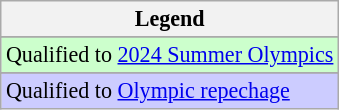<table class="wikitable" style="font-size:92%;">
<tr>
<th colspan=2>Legend</th>
</tr>
<tr>
</tr>
<tr bgcolor=#cfc>
<td>Qualified to <a href='#'>2024 Summer Olympics</a></td>
</tr>
<tr>
</tr>
<tr bgcolor=#ccf>
<td>Qualified to <a href='#'>Olympic repechage</a></td>
</tr>
</table>
